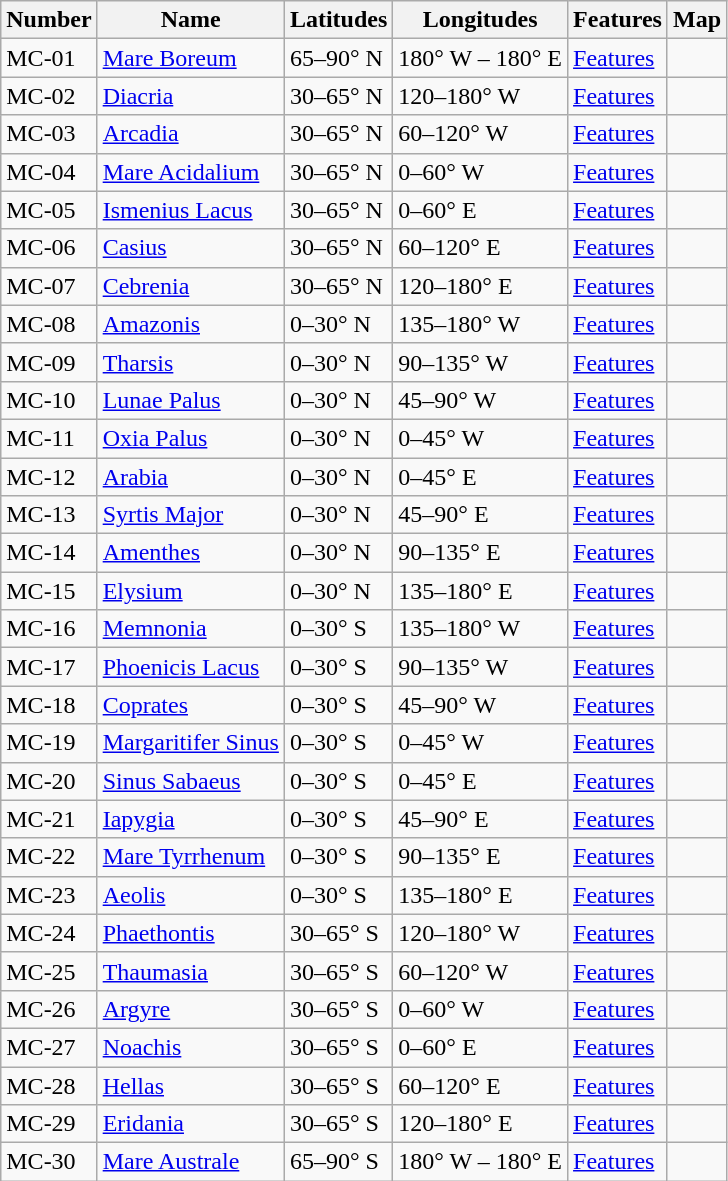<table class="wikitable sortable">
<tr>
<th>Number</th>
<th>Name</th>
<th>Latitudes</th>
<th>Longitudes</th>
<th scope="col" class="unsortable">Features</th>
<th scope="col" class="unsortable">Map</th>
</tr>
<tr>
<td>MC-01</td>
<td><a href='#'>Mare Boreum</a></td>
<td data-sort-value="75">65–90° N</td>
<td style="white-space: nowrap;" data-sort-value="0">180° W – 180° E</td>
<td><a href='#'>Features</a></td>
<td></td>
</tr>
<tr>
<td>MC-02</td>
<td><a href='#'>Diacria</a></td>
<td data-sort-value="45">30–65° N</td>
<td data-sort-value="-150">120–180° W</td>
<td><a href='#'>Features</a></td>
<td></td>
</tr>
<tr>
<td>MC-03</td>
<td><a href='#'>Arcadia</a></td>
<td data-sort-value="45">30–65° N</td>
<td data-sort-value="-90">60–120° W</td>
<td><a href='#'>Features</a></td>
<td></td>
</tr>
<tr>
<td>MC-04</td>
<td><a href='#'>Mare Acidalium</a></td>
<td data-sort-value="45">30–65° N</td>
<td data-sort-value="-30">0–60° W</td>
<td><a href='#'>Features</a></td>
<td></td>
</tr>
<tr>
<td>MC-05</td>
<td><a href='#'>Ismenius Lacus</a></td>
<td data-sort-value="45">30–65° N</td>
<td data-sort-value="30">0–60° E</td>
<td><a href='#'>Features</a></td>
<td></td>
</tr>
<tr>
<td>MC-06</td>
<td><a href='#'>Casius</a></td>
<td data-sort-value="45">30–65° N</td>
<td data-sort-value="90">60–120° E</td>
<td><a href='#'>Features</a></td>
<td></td>
</tr>
<tr>
<td>MC-07</td>
<td><a href='#'>Cebrenia</a></td>
<td data-sort-value="45">30–65° N</td>
<td data-sort-value="150">120–180° E</td>
<td><a href='#'>Features</a></td>
<td></td>
</tr>
<tr>
<td>MC-08</td>
<td><a href='#'>Amazonis</a></td>
<td data-sort-value="15">0–30° N</td>
<td data-sort-value="-155">135–180° W</td>
<td><a href='#'>Features</a></td>
<td></td>
</tr>
<tr>
<td>MC-09</td>
<td><a href='#'>Tharsis</a></td>
<td data-sort-value="15">0–30° N</td>
<td data-sort-value="-110">90–135° W</td>
<td><a href='#'>Features</a></td>
<td></td>
</tr>
<tr>
<td>MC-10</td>
<td><a href='#'>Lunae Palus</a></td>
<td data-sort-value="15">0–30° N</td>
<td data-sort-value="-65">45–90° W</td>
<td><a href='#'>Features</a></td>
<td></td>
</tr>
<tr>
<td>MC-11</td>
<td><a href='#'>Oxia Palus</a></td>
<td data-sort-value="15">0–30° N</td>
<td data-sort-value="-20">0–45° W</td>
<td><a href='#'>Features</a></td>
<td></td>
</tr>
<tr>
<td>MC-12</td>
<td><a href='#'>Arabia</a></td>
<td data-sort-value="15">0–30° N</td>
<td data-sort-value="20">0–45° E</td>
<td><a href='#'>Features</a></td>
<td></td>
</tr>
<tr>
<td>MC-13</td>
<td><a href='#'>Syrtis Major</a></td>
<td data-sort-value="15">0–30° N</td>
<td data-sort-value="65">45–90° E</td>
<td><a href='#'>Features</a></td>
<td></td>
</tr>
<tr>
<td>MC-14</td>
<td><a href='#'>Amenthes</a></td>
<td data-sort-value="15">0–30° N</td>
<td data-sort-value="110">90–135° E</td>
<td><a href='#'>Features</a></td>
<td></td>
</tr>
<tr>
<td>MC-15</td>
<td><a href='#'>Elysium</a></td>
<td data-sort-value="15">0–30° N</td>
<td data-sort-value="155">135–180° E</td>
<td><a href='#'>Features</a></td>
<td></td>
</tr>
<tr>
<td>MC-16</td>
<td><a href='#'>Memnonia</a></td>
<td data-sort-value="-15">0–30° S</td>
<td data-sort-value="-155">135–180° W</td>
<td><a href='#'>Features</a></td>
<td></td>
</tr>
<tr>
<td>MC-17</td>
<td><a href='#'>Phoenicis Lacus</a></td>
<td data-sort-value="-15">0–30° S</td>
<td data-sort-value="-110">90–135° W</td>
<td><a href='#'>Features</a></td>
<td></td>
</tr>
<tr>
<td>MC-18</td>
<td><a href='#'>Coprates</a></td>
<td data-sort-value="-15">0–30° S</td>
<td data-sort-value="-65">45–90° W</td>
<td><a href='#'>Features</a></td>
<td></td>
</tr>
<tr>
<td>MC-19</td>
<td style="white-space: nowrap;"><a href='#'>Margaritifer Sinus</a></td>
<td data-sort-value="-15">0–30° S</td>
<td data-sort-value="-20">0–45° W</td>
<td><a href='#'>Features</a></td>
<td></td>
</tr>
<tr>
<td>MC-20</td>
<td><a href='#'>Sinus Sabaeus</a></td>
<td data-sort-value="-15">0–30° S</td>
<td data-sort-value="20">0–45° E</td>
<td><a href='#'>Features</a></td>
<td></td>
</tr>
<tr>
<td>MC-21</td>
<td><a href='#'>Iapygia</a></td>
<td data-sort-value="-15">0–30° S</td>
<td data-sort-value="65">45–90° E</td>
<td><a href='#'>Features</a></td>
<td></td>
</tr>
<tr>
<td>MC-22</td>
<td><a href='#'>Mare Tyrrhenum</a></td>
<td data-sort-value="-15">0–30° S</td>
<td data-sort-value="110">90–135° E</td>
<td><a href='#'>Features</a></td>
<td></td>
</tr>
<tr>
<td>MC-23</td>
<td><a href='#'>Aeolis</a></td>
<td data-sort-value="-15">0–30° S</td>
<td data-sort-value="155">135–180° E</td>
<td><a href='#'>Features</a></td>
<td></td>
</tr>
<tr>
<td>MC-24</td>
<td><a href='#'>Phaethontis</a></td>
<td data-sort-value="-45">30–65° S</td>
<td data-sort-value="-150">120–180° W</td>
<td><a href='#'>Features</a></td>
<td></td>
</tr>
<tr>
<td>MC-25</td>
<td><a href='#'>Thaumasia</a></td>
<td data-sort-value="-45">30–65° S</td>
<td data-sort-value="-90">60–120° W</td>
<td><a href='#'>Features</a></td>
<td></td>
</tr>
<tr>
<td>MC-26</td>
<td><a href='#'>Argyre</a></td>
<td data-sort-value="-45">30–65° S</td>
<td data-sort-value="-30">0–60° W</td>
<td><a href='#'>Features</a></td>
<td></td>
</tr>
<tr>
<td>MC-27</td>
<td><a href='#'>Noachis</a></td>
<td data-sort-value="-45">30–65° S</td>
<td data-sort-value="30">0–60° E</td>
<td><a href='#'>Features</a></td>
<td></td>
</tr>
<tr>
<td>MC-28</td>
<td><a href='#'>Hellas</a></td>
<td data-sort-value="-45">30–65° S</td>
<td data-sort-value="90">60–120° E</td>
<td><a href='#'>Features</a></td>
<td></td>
</tr>
<tr>
<td>MC-29</td>
<td><a href='#'>Eridania</a></td>
<td data-sort-value="-45">30–65° S</td>
<td data-sort-value="150">120–180° E</td>
<td><a href='#'>Features</a></td>
<td></td>
</tr>
<tr>
<td>MC-30</td>
<td><a href='#'>Mare Australe</a></td>
<td data-sort-value="-75">65–90° S</td>
<td data-sort-value="0">180° W – 180° E</td>
<td><a href='#'>Features</a></td>
<td></td>
</tr>
</table>
